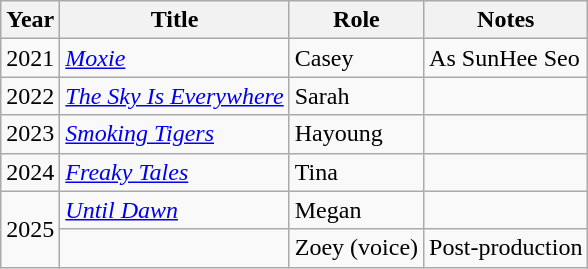<table class="wikitable sortable">
<tr>
<th>Year</th>
<th>Title</th>
<th>Role</th>
<th>Notes</th>
</tr>
<tr>
<td>2021</td>
<td><em><a href='#'>Moxie</a></em></td>
<td>Casey</td>
<td>As SunHee Seo</td>
</tr>
<tr>
<td>2022</td>
<td><em><a href='#'>The Sky Is Everywhere</a></em></td>
<td>Sarah</td>
<td></td>
</tr>
<tr>
<td>2023</td>
<td><em><a href='#'>Smoking Tigers</a></em></td>
<td>Hayoung</td>
<td></td>
</tr>
<tr>
<td>2024</td>
<td><em><a href='#'>Freaky Tales</a></em></td>
<td>Tina</td>
<td></td>
</tr>
<tr>
<td rowspan="2">2025</td>
<td><em><a href='#'>Until Dawn</a></em></td>
<td>Megan</td>
<td></td>
</tr>
<tr>
<td></td>
<td>Zoey (voice)</td>
<td>Post-production</td>
</tr>
</table>
